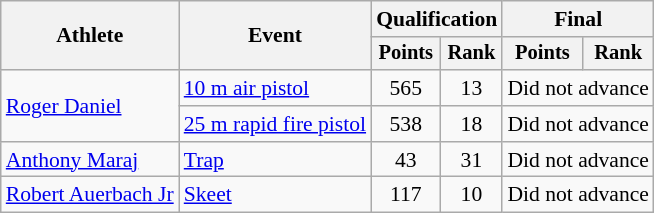<table class=wikitable style=font-size:90%;text-align:center>
<tr>
<th rowspan=2>Athlete</th>
<th rowspan=2>Event</th>
<th colspan=2>Qualification</th>
<th colspan=2>Final</th>
</tr>
<tr style=font-size:95%>
<th>Points</th>
<th>Rank</th>
<th>Points</th>
<th>Rank</th>
</tr>
<tr>
<td style="text-align:left" rowspan=2><a href='#'>Roger Daniel</a></td>
<td style="text-align:left"><a href='#'>10 m air pistol</a></td>
<td>565</td>
<td>13</td>
<td colspan=2>Did not advance</td>
</tr>
<tr>
<td style="text-align:left"><a href='#'>25 m rapid fire pistol</a></td>
<td>538</td>
<td>18</td>
<td colspan=2>Did not advance</td>
</tr>
<tr>
<td style="text-align:left"><a href='#'>Anthony Maraj</a></td>
<td style="text-align:left"><a href='#'>Trap</a></td>
<td>43</td>
<td>31</td>
<td colspan=2>Did not advance</td>
</tr>
<tr>
<td style="text-align:left"><a href='#'>Robert Auerbach Jr</a></td>
<td style="text-align:left"><a href='#'>Skeet</a></td>
<td>117</td>
<td>10</td>
<td colspan=2>Did not advance</td>
</tr>
</table>
